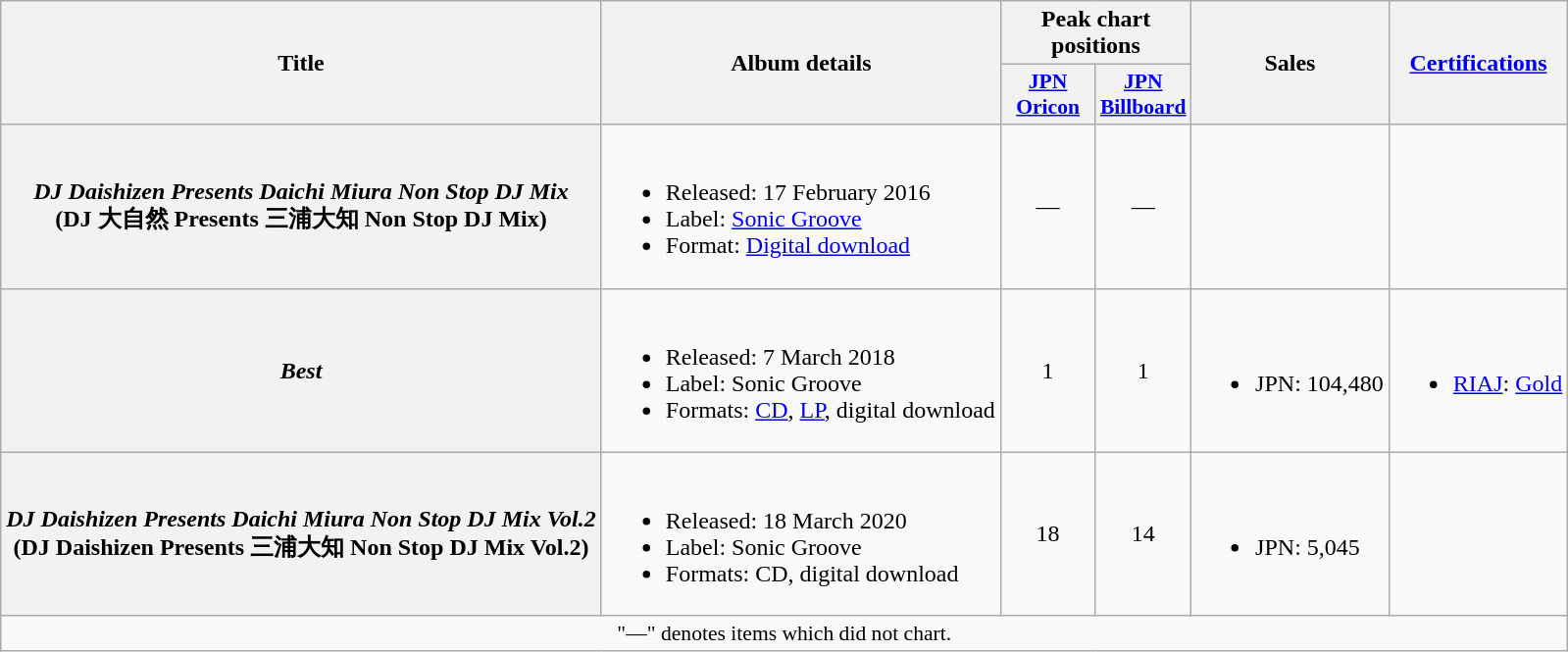<table class="wikitable plainrowheaders">
<tr>
<th scope="col" rowspan="2">Title</th>
<th scope="col" rowspan="2">Album details</th>
<th scope="col" colspan="2">Peak chart positions</th>
<th scope="col" rowspan="2">Sales</th>
<th scope="col" rowspan="2"><a href='#'>Certifications</a></th>
</tr>
<tr>
<th scope="col" style="width:4em;font-size:90%;"><a href='#'>JPN<br>Oricon</a><br></th>
<th scope="col" style="width:4em;font-size:90%;"><a href='#'>JPN<br>Billboard</a><br></th>
</tr>
<tr>
<th scope="row"><em>DJ Daishizen Presents Daichi Miura Non Stop DJ Mix</em><br>(DJ 大自然 Presents 三浦大知 Non Stop DJ Mix)</th>
<td><br><ul><li>Released: 17 February 2016</li><li>Label: <a href='#'>Sonic Groove</a></li><li>Format: <a href='#'>Digital download</a></li></ul></td>
<td align="center">—</td>
<td align="center">—</td>
<td></td>
<td></td>
</tr>
<tr>
<th scope="row"><em>Best</em></th>
<td><br><ul><li>Released: 7 March 2018</li><li>Label: Sonic Groove</li><li>Formats: <a href='#'>CD</a>, <a href='#'>LP</a>, digital download</li></ul></td>
<td align="center">1</td>
<td align="center">1</td>
<td><br><ul><li>JPN: 104,480</li></ul></td>
<td><br><ul><li><a href='#'>RIAJ</a>: <a href='#'>Gold</a></li></ul></td>
</tr>
<tr>
<th scope="row"><em>DJ Daishizen Presents Daichi Miura Non Stop DJ Mix Vol.2</em><br>(DJ Daishizen Presents 三浦大知 Non Stop DJ Mix Vol.2)</th>
<td><br><ul><li>Released: 18 March 2020</li><li>Label: Sonic Groove</li><li>Formats: CD, digital download</li></ul></td>
<td align="center">18</td>
<td align="center">14</td>
<td><br><ul><li>JPN: 5,045</li></ul></td>
<td></td>
</tr>
<tr>
<td colspan="6" align="center" style="font-size:90%;">"—" denotes items which did not chart.</td>
</tr>
</table>
